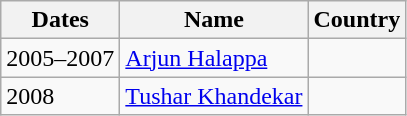<table class="wikitable">
<tr>
<th>Dates</th>
<th>Name</th>
<th>Country</th>
</tr>
<tr>
<td>2005–2007</td>
<td><a href='#'>Arjun Halappa</a></td>
<td></td>
</tr>
<tr>
<td>2008</td>
<td><a href='#'>Tushar Khandekar</a></td>
<td></td>
</tr>
</table>
